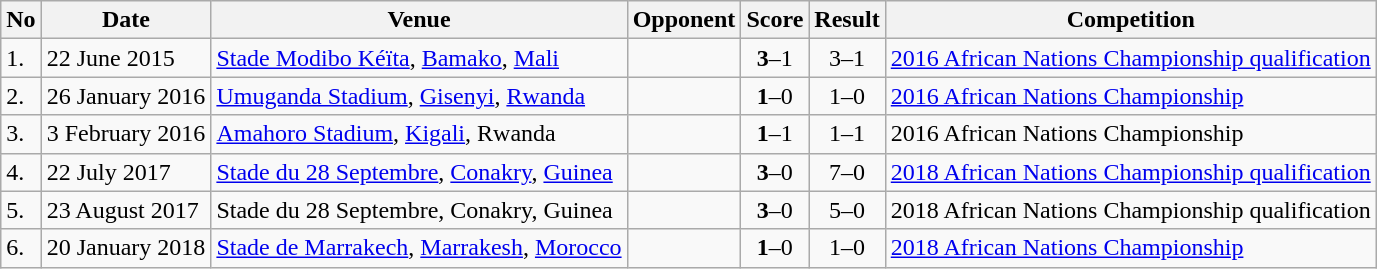<table class="wikitable" style="font-size:100%;">
<tr>
<th>No</th>
<th>Date</th>
<th>Venue</th>
<th>Opponent</th>
<th>Score</th>
<th>Result</th>
<th>Competition</th>
</tr>
<tr>
<td>1.</td>
<td>22 June 2015</td>
<td><a href='#'>Stade Modibo Kéïta</a>, <a href='#'>Bamako</a>, <a href='#'>Mali</a></td>
<td></td>
<td align=center><strong>3</strong>–1</td>
<td align=center>3–1</td>
<td><a href='#'>2016 African Nations Championship qualification</a></td>
</tr>
<tr>
<td>2.</td>
<td>26 January 2016</td>
<td><a href='#'>Umuganda Stadium</a>, <a href='#'>Gisenyi</a>, <a href='#'>Rwanda</a></td>
<td></td>
<td align=center><strong>1</strong>–0</td>
<td align=center>1–0</td>
<td><a href='#'>2016 African Nations Championship</a></td>
</tr>
<tr>
<td>3.</td>
<td>3 February 2016</td>
<td><a href='#'>Amahoro Stadium</a>, <a href='#'>Kigali</a>, Rwanda</td>
<td></td>
<td align=center><strong>1</strong>–1</td>
<td align=center>1–1 </td>
<td>2016 African Nations Championship</td>
</tr>
<tr>
<td>4.</td>
<td>22 July 2017</td>
<td><a href='#'>Stade du 28 Septembre</a>, <a href='#'>Conakry</a>, <a href='#'>Guinea</a></td>
<td></td>
<td align=center><strong>3</strong>–0</td>
<td align=center>7–0</td>
<td><a href='#'>2018 African Nations Championship qualification</a></td>
</tr>
<tr>
<td>5.</td>
<td>23 August 2017</td>
<td>Stade du 28 Septembre, Conakry, Guinea</td>
<td></td>
<td align=center><strong>3</strong>–0</td>
<td align=center>5–0</td>
<td>2018 African Nations Championship qualification</td>
</tr>
<tr>
<td>6.</td>
<td>20 January 2018</td>
<td><a href='#'>Stade de Marrakech</a>, <a href='#'>Marrakesh</a>, <a href='#'>Morocco</a></td>
<td></td>
<td align=center><strong>1</strong>–0</td>
<td align=center>1–0</td>
<td><a href='#'>2018 African Nations Championship</a></td>
</tr>
</table>
